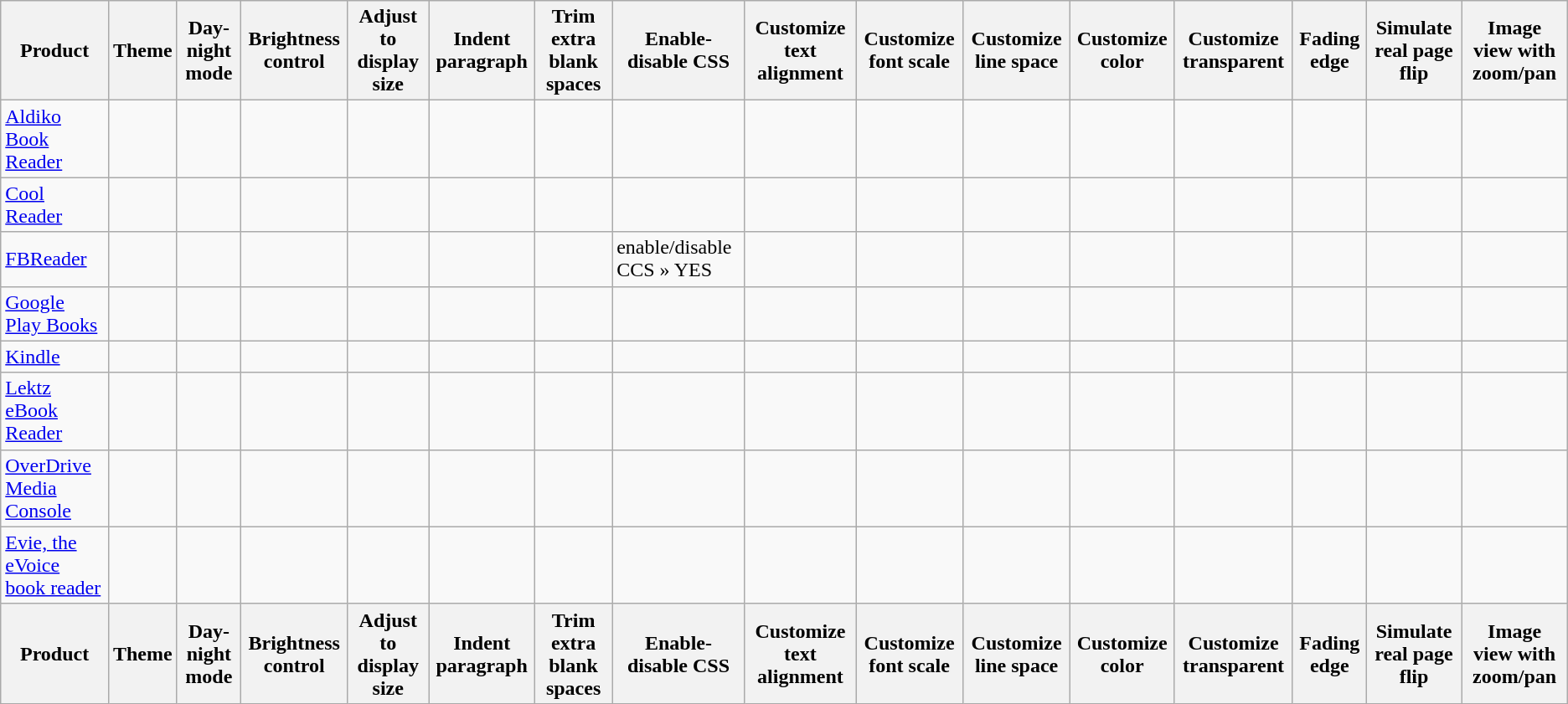<table class="wikitable sortable sort-under">
<tr>
<th>Product</th>
<th>Theme</th>
<th>Day-night mode</th>
<th>Brightness control</th>
<th>Adjust to display size</th>
<th>Indent paragraph</th>
<th>Trim extra blank spaces</th>
<th>Enable-disable CSS</th>
<th>Customize text alignment</th>
<th>Customize font scale</th>
<th>Customize line space</th>
<th>Customize color</th>
<th>Customize transparent</th>
<th>Fading edge</th>
<th>Simulate real page flip</th>
<th>Image view with zoom/pan</th>
</tr>
<tr>
<td><a href='#'>Aldiko Book Reader</a></td>
<td></td>
<td></td>
<td></td>
<td></td>
<td></td>
<td></td>
<td></td>
<td></td>
<td></td>
<td></td>
<td></td>
<td></td>
<td></td>
<td></td>
<td></td>
</tr>
<tr>
<td><a href='#'>Cool Reader</a></td>
<td></td>
<td></td>
<td></td>
<td></td>
<td></td>
<td></td>
<td></td>
<td></td>
<td></td>
<td></td>
<td></td>
<td></td>
<td></td>
<td></td>
<td></td>
</tr>
<tr>
<td><a href='#'>FBReader</a></td>
<td></td>
<td></td>
<td></td>
<td></td>
<td></td>
<td></td>
<td> enable/disable CCS » YES</td>
<td></td>
<td></td>
<td></td>
<td></td>
<td></td>
<td></td>
<td></td>
<td></td>
</tr>
<tr>
<td><a href='#'>Google Play Books</a></td>
<td></td>
<td></td>
<td></td>
<td></td>
<td></td>
<td></td>
<td></td>
<td></td>
<td></td>
<td></td>
<td></td>
<td></td>
<td></td>
<td></td>
<td></td>
</tr>
<tr>
<td><a href='#'>Kindle</a></td>
<td></td>
<td></td>
<td></td>
<td></td>
<td></td>
<td></td>
<td></td>
<td></td>
<td></td>
<td></td>
<td></td>
<td></td>
<td></td>
<td></td>
<td></td>
</tr>
<tr>
<td><a href='#'>Lektz eBook Reader</a></td>
<td></td>
<td></td>
<td></td>
<td></td>
<td></td>
<td></td>
<td></td>
<td></td>
<td></td>
<td></td>
<td></td>
<td></td>
<td></td>
<td></td>
<td></td>
</tr>
<tr>
<td><a href='#'>OverDrive Media Console</a></td>
<td></td>
<td></td>
<td></td>
<td></td>
<td></td>
<td></td>
<td></td>
<td></td>
<td></td>
<td></td>
<td></td>
<td></td>
<td></td>
<td></td>
<td></td>
</tr>
<tr>
<td><a href='#'>Evie, the eVoice book reader</a></td>
<td></td>
<td></td>
<td></td>
<td></td>
<td></td>
<td></td>
<td></td>
<td></td>
<td></td>
<td></td>
<td></td>
<td></td>
<td></td>
<td></td>
<td></td>
</tr>
<tr>
<th>Product</th>
<th>Theme</th>
<th>Day-night mode</th>
<th>Brightness control</th>
<th>Adjust to display size</th>
<th>Indent paragraph</th>
<th>Trim extra blank spaces</th>
<th>Enable-disable CSS</th>
<th>Customize text alignment</th>
<th>Customize font scale</th>
<th>Customize line space</th>
<th>Customize color</th>
<th>Customize transparent</th>
<th>Fading edge</th>
<th>Simulate real page flip</th>
<th>Image view with zoom/pan</th>
</tr>
</table>
